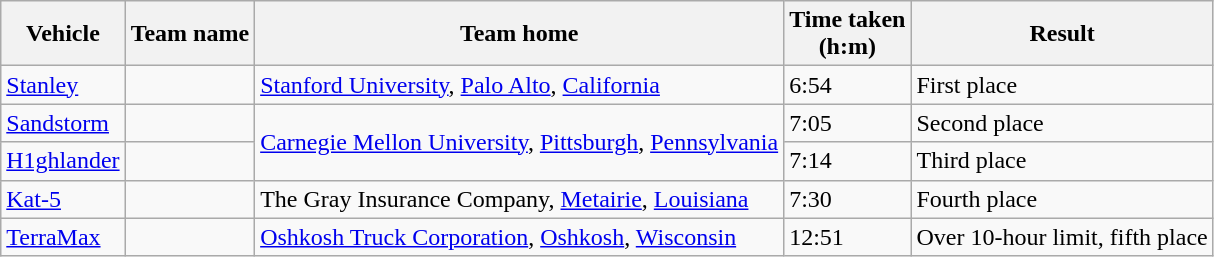<table class="wikitable">
<tr>
<th>Vehicle</th>
<th>Team name</th>
<th>Team home</th>
<th>Time taken<br>(h:m)</th>
<th>Result</th>
</tr>
<tr>
<td><a href='#'>Stanley</a></td>
<td> </td>
<td><a href='#'>Stanford University</a>, <a href='#'>Palo Alto</a>, <a href='#'>California</a></td>
<td>6:54</td>
<td>First place</td>
</tr>
<tr>
<td><a href='#'>Sandstorm</a></td>
<td></td>
<td rowspan="2"><a href='#'>Carnegie Mellon University</a>, <a href='#'>Pittsburgh</a>, <a href='#'>Pennsylvania</a></td>
<td>7:05</td>
<td>Second place</td>
</tr>
<tr>
<td><a href='#'>H1ghlander</a></td>
<td></td>
<td>7:14</td>
<td>Third place</td>
</tr>
<tr>
<td><a href='#'>Kat-5</a></td>
<td></td>
<td>The Gray Insurance Company, <a href='#'>Metairie</a>, <a href='#'>Louisiana</a></td>
<td>7:30</td>
<td>Fourth place</td>
</tr>
<tr>
<td><a href='#'>TerraMax</a></td>
<td></td>
<td><a href='#'>Oshkosh Truck Corporation</a>, <a href='#'>Oshkosh</a>, <a href='#'>Wisconsin</a></td>
<td>12:51</td>
<td>Over 10-hour limit, fifth place</td>
</tr>
</table>
